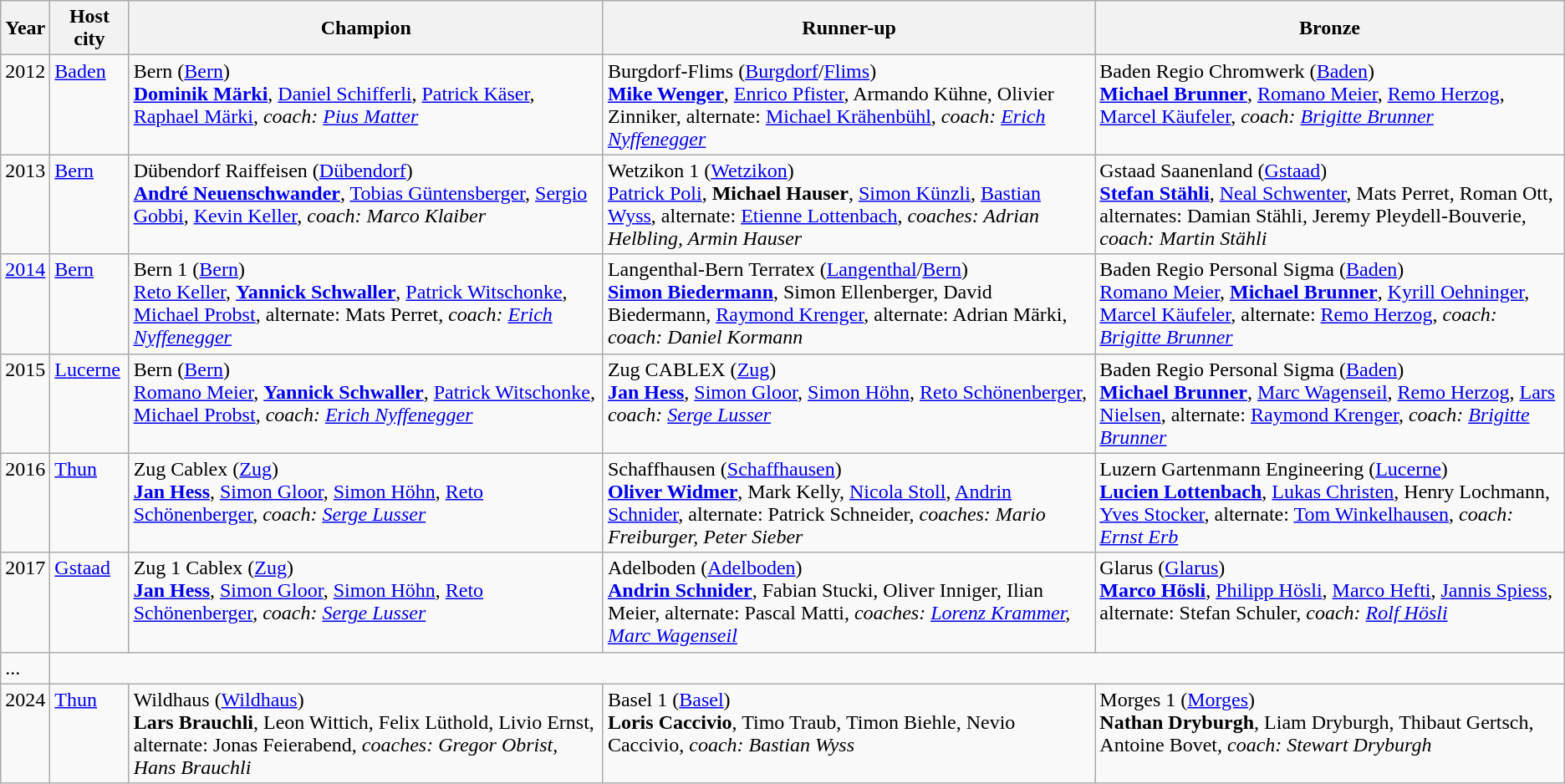<table class="wikitable">
<tr>
<th scope="col">Year</th>
<th scope="col">Host city</th>
<th scope="col">Champion</th>
<th scope="col">Runner-up</th>
<th scope="col">Bronze</th>
</tr>
<tr valign="top">
<td align=center>2012</td>
<td><a href='#'>Baden</a></td>
<td>Bern (<a href='#'>Bern</a>)<br><strong><a href='#'>Dominik Märki</a></strong>, <a href='#'>Daniel Schifferli</a>, <a href='#'>Patrick Käser</a>, <a href='#'>Raphael Märki</a>, <em>coach: <a href='#'>Pius Matter</a></em></td>
<td>Burgdorf-Flims (<a href='#'>Burgdorf</a>/<a href='#'>Flims</a>)<br><strong><a href='#'>Mike Wenger</a></strong>, <a href='#'>Enrico Pfister</a>, Armando Kühne, Olivier Zinniker, alternate: <a href='#'>Michael Krähenbühl</a>, <em>coach: <a href='#'>Erich Nyffenegger</a></em></td>
<td>Baden Regio Chromwerk (<a href='#'>Baden</a>)<br><strong><a href='#'>Michael Brunner</a></strong>, <a href='#'>Romano Meier</a>, <a href='#'>Remo Herzog</a>, <a href='#'>Marcel Käufeler</a>, <em>coach: <a href='#'>Brigitte Brunner</a></em></td>
</tr>
<tr valign="top">
<td align=center>2013</td>
<td><a href='#'>Bern</a></td>
<td>Dübendorf Raiffeisen (<a href='#'>Dübendorf</a>)<br><strong><a href='#'>André Neuenschwander</a></strong>, <a href='#'>Tobias Güntensberger</a>, <a href='#'>Sergio Gobbi</a>, <a href='#'>Kevin Keller</a>, <em>coach: Marco Klaiber</em></td>
<td>Wetzikon 1 (<a href='#'>Wetzikon</a>)<br><a href='#'>Patrick Poli</a>, <strong>Michael Hauser</strong>, <a href='#'>Simon Künzli</a>, <a href='#'>Bastian Wyss</a>, alternate: <a href='#'>Etienne Lottenbach</a>, <em>coaches: Adrian Helbling, Armin Hauser</em></td>
<td>Gstaad Saanenland (<a href='#'>Gstaad</a>)<br><strong><a href='#'>Stefan Stähli</a></strong>, <a href='#'>Neal Schwenter</a>, Mats Perret, Roman Ott, alternates: Damian Stähli, Jeremy Pleydell-Bouverie, <em>coach: Martin Stähli</em></td>
</tr>
<tr valign="top">
<td align=center><a href='#'>2014</a></td>
<td><a href='#'>Bern</a></td>
<td>Bern 1 (<a href='#'>Bern</a>)<br><a href='#'>Reto Keller</a>, <strong><a href='#'>Yannick Schwaller</a></strong>, <a href='#'>Patrick Witschonke</a>, <a href='#'>Michael Probst</a>, alternate: Mats Perret, <em>coach: <a href='#'>Erich Nyffenegger</a></em></td>
<td>Langenthal-Bern Terratex (<a href='#'>Langenthal</a>/<a href='#'>Bern</a>)<br><strong><a href='#'>Simon Biedermann</a></strong>, Simon Ellenberger, David Biedermann, <a href='#'>Raymond Krenger</a>, alternate: Adrian Märki, <em>coach: Daniel Kormann</em></td>
<td>Baden Regio Personal Sigma (<a href='#'>Baden</a>)<br><a href='#'>Romano Meier</a>, <strong><a href='#'>Michael Brunner</a></strong>, <a href='#'>Kyrill Oehninger</a>, <a href='#'>Marcel Käufeler</a>, alternate: <a href='#'>Remo Herzog</a>, <em>coach: <a href='#'>Brigitte Brunner</a></em></td>
</tr>
<tr valign="top">
<td align=center>2015</td>
<td><a href='#'>Lucerne</a></td>
<td>Bern (<a href='#'>Bern</a>)<br><a href='#'>Romano Meier</a>, <strong><a href='#'>Yannick Schwaller</a></strong>, <a href='#'>Patrick Witschonke</a>, <a href='#'>Michael Probst</a>, <em>coach: <a href='#'>Erich Nyffenegger</a></em></td>
<td>Zug CABLEX (<a href='#'>Zug</a>)<br><strong><a href='#'>Jan Hess</a></strong>, <a href='#'>Simon Gloor</a>, <a href='#'>Simon Höhn</a>, <a href='#'>Reto Schönenberger</a>, <em>coach: <a href='#'>Serge Lusser</a></em></td>
<td>Baden Regio Personal Sigma (<a href='#'>Baden</a>)<br><strong><a href='#'>Michael Brunner</a></strong>, <a href='#'>Marc Wagenseil</a>, <a href='#'>Remo Herzog</a>, <a href='#'>Lars Nielsen</a>, alternate: <a href='#'>Raymond Krenger</a>, <em>coach: <a href='#'>Brigitte Brunner</a></em></td>
</tr>
<tr valign="top">
<td align=center>2016</td>
<td><a href='#'>Thun</a></td>
<td>Zug Cablex (<a href='#'>Zug</a>)<br><strong><a href='#'>Jan Hess</a></strong>, <a href='#'>Simon Gloor</a>, <a href='#'>Simon Höhn</a>, <a href='#'>Reto Schönenberger</a>, <em>coach: <a href='#'>Serge Lusser</a></em></td>
<td>Schaffhausen (<a href='#'>Schaffhausen</a>)<br><strong><a href='#'>Oliver Widmer</a></strong>, Mark Kelly, <a href='#'>Nicola Stoll</a>, <a href='#'>Andrin Schnider</a>, alternate: Patrick Schneider, <em>coaches: Mario Freiburger, Peter Sieber</em></td>
<td>Luzern Gartenmann Engineering (<a href='#'>Lucerne</a>)<br><strong><a href='#'>Lucien Lottenbach</a></strong>, <a href='#'>Lukas Christen</a>, Henry Lochmann, <a href='#'>Yves Stocker</a>, alternate: <a href='#'>Tom Winkelhausen</a>, <em>coach: <a href='#'>Ernst Erb</a></em></td>
</tr>
<tr valign="top">
<td align=center>2017</td>
<td><a href='#'>Gstaad</a></td>
<td>Zug 1 Cablex (<a href='#'>Zug</a>)<br><strong><a href='#'>Jan Hess</a></strong>, <a href='#'>Simon Gloor</a>, <a href='#'>Simon Höhn</a>, <a href='#'>Reto Schönenberger</a>, <em>coach: <a href='#'>Serge Lusser</a></em></td>
<td>Adelboden (<a href='#'>Adelboden</a>)<br><strong><a href='#'>Andrin Schnider</a></strong>, Fabian Stucki, Oliver Inniger, Ilian Meier, alternate: Pascal Matti, <em>coaches: <a href='#'>Lorenz Krammer</a>, <a href='#'>Marc Wagenseil</a></em></td>
<td>Glarus (<a href='#'>Glarus</a>)<br><strong><a href='#'>Marco Hösli</a></strong>, <a href='#'>Philipp Hösli</a>, <a href='#'>Marco Hefti</a>, <a href='#'>Jannis Spiess</a>, alternate: Stefan Schuler, <em>coach: <a href='#'>Rolf Hösli</a></em></td>
</tr>
<tr>
<td>...</td>
</tr>
<tr valign="top">
<td align=center>2024</td>
<td><a href='#'>Thun</a></td>
<td>Wildhaus (<a href='#'>Wildhaus</a>)<br><strong>Lars Brauchli</strong>, Leon Wittich, Felix Lüthold, Livio Ernst, alternate: Jonas Feierabend, <em>coaches: Gregor Obrist, Hans Brauchli</em></td>
<td>Basel 1 (<a href='#'>Basel</a>)<br><strong>Loris Caccivio</strong>, Timo Traub, Timon Biehle, Nevio Caccivio, <em>coach: Bastian Wyss</em></td>
<td>Morges 1 (<a href='#'>Morges</a>)<br><strong>Nathan Dryburgh</strong>, Liam Dryburgh, Thibaut Gertsch, Antoine Bovet, <em>coach: Stewart Dryburgh</em></td>
</tr>
</table>
